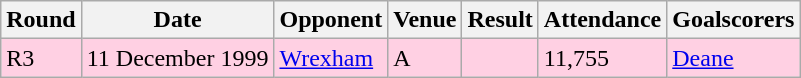<table class="wikitable">
<tr>
<th>Round</th>
<th>Date</th>
<th>Opponent</th>
<th>Venue</th>
<th>Result</th>
<th>Attendance</th>
<th>Goalscorers</th>
</tr>
<tr style="background:#ffd0e3;">
<td>R3</td>
<td>11 December 1999</td>
<td><a href='#'>Wrexham</a></td>
<td>A</td>
<td></td>
<td>11,755</td>
<td><a href='#'>Deane</a></td>
</tr>
</table>
